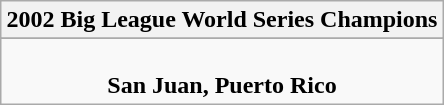<table class="wikitable" style="text-align: center; margin: 0 auto;">
<tr>
<th>2002 Big League World Series Champions</th>
</tr>
<tr>
</tr>
<tr>
<td><br><strong>San Juan, Puerto Rico</strong></td>
</tr>
</table>
